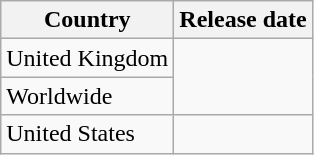<table class="wikitable">
<tr>
<th>Country</th>
<th>Release date</th>
</tr>
<tr>
<td>United Kingdom</td>
<td rowspan="2"></td>
</tr>
<tr>
<td>Worldwide</td>
</tr>
<tr>
<td>United States</td>
<td></td>
</tr>
</table>
